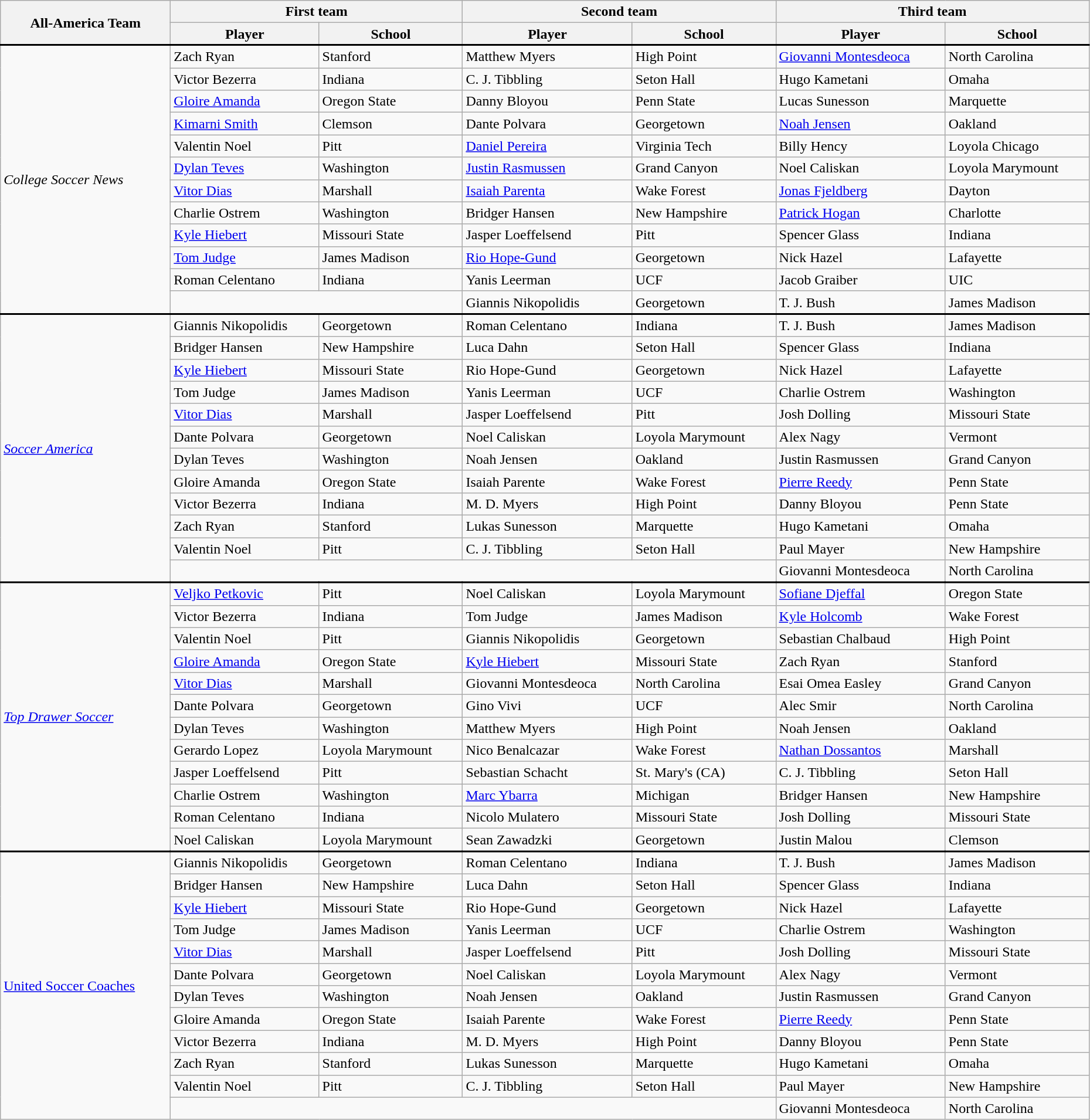<table class="wikitable" style="width:98%;">
<tr>
<th rowspan="2">All-America Team</th>
<th colspan="2">First team</th>
<th colspan="2">Second team</th>
<th colspan="2">Third team</th>
</tr>
<tr>
<th>Player</th>
<th>School</th>
<th>Player</th>
<th>School</th>
<th>Player</th>
<th>School</th>
</tr>
<tr>
</tr>
<tr style = "border-top:2px solid black;">
<td rowspan="12"><em>College Soccer News</em></td>
<td>Zach Ryan</td>
<td>Stanford</td>
<td>Matthew Myers</td>
<td>High Point</td>
<td><a href='#'>Giovanni Montesdeoca</a></td>
<td>North Carolina</td>
</tr>
<tr>
<td>Victor Bezerra</td>
<td>Indiana</td>
<td>C. J. Tibbling</td>
<td>Seton Hall</td>
<td>Hugo Kametani</td>
<td>Omaha</td>
</tr>
<tr>
<td><a href='#'>Gloire Amanda</a></td>
<td>Oregon State</td>
<td>Danny Bloyou</td>
<td>Penn State</td>
<td>Lucas Sunesson</td>
<td>Marquette</td>
</tr>
<tr>
<td><a href='#'>Kimarni Smith</a></td>
<td>Clemson</td>
<td>Dante Polvara</td>
<td>Georgetown</td>
<td><a href='#'>Noah Jensen</a></td>
<td>Oakland</td>
</tr>
<tr>
<td>Valentin Noel</td>
<td>Pitt</td>
<td><a href='#'>Daniel Pereira</a></td>
<td>Virginia Tech</td>
<td>Billy Hency</td>
<td>Loyola Chicago</td>
</tr>
<tr>
<td><a href='#'>Dylan Teves</a></td>
<td>Washington</td>
<td><a href='#'>Justin Rasmussen</a></td>
<td>Grand Canyon</td>
<td>Noel Caliskan</td>
<td>Loyola Marymount</td>
</tr>
<tr>
<td><a href='#'>Vitor Dias</a></td>
<td>Marshall</td>
<td><a href='#'>Isaiah Parenta</a></td>
<td>Wake Forest</td>
<td><a href='#'>Jonas Fjeldberg</a></td>
<td>Dayton</td>
</tr>
<tr>
<td>Charlie Ostrem</td>
<td>Washington</td>
<td>Bridger Hansen</td>
<td>New Hampshire</td>
<td><a href='#'>Patrick Hogan</a></td>
<td>Charlotte</td>
</tr>
<tr>
<td><a href='#'>Kyle Hiebert</a></td>
<td>Missouri State</td>
<td>Jasper Loeffelsend</td>
<td>Pitt</td>
<td>Spencer Glass</td>
<td>Indiana</td>
</tr>
<tr>
<td><a href='#'>Tom Judge</a></td>
<td>James Madison</td>
<td><a href='#'>Rio Hope-Gund</a></td>
<td>Georgetown</td>
<td>Nick Hazel</td>
<td>Lafayette</td>
</tr>
<tr>
<td>Roman Celentano</td>
<td>Indiana</td>
<td>Yanis Leerman</td>
<td>UCF</td>
<td>Jacob Graiber</td>
<td>UIC</td>
</tr>
<tr>
<td colspan="2"></td>
<td>Giannis Nikopolidis</td>
<td>Georgetown</td>
<td>T. J. Bush</td>
<td>James Madison</td>
</tr>
<tr style="border-top:2px solid black;">
<td rowspan="12"><em><a href='#'>Soccer America</a></em></td>
<td>Giannis Nikopolidis</td>
<td>Georgetown</td>
<td>Roman Celentano</td>
<td>Indiana</td>
<td>T. J. Bush</td>
<td>James Madison</td>
</tr>
<tr>
<td>Bridger Hansen</td>
<td>New Hampshire</td>
<td>Luca Dahn</td>
<td>Seton Hall</td>
<td>Spencer Glass</td>
<td>Indiana</td>
</tr>
<tr>
<td><a href='#'>Kyle Hiebert</a></td>
<td>Missouri State</td>
<td>Rio Hope-Gund</td>
<td>Georgetown</td>
<td>Nick Hazel</td>
<td>Lafayette</td>
</tr>
<tr>
<td>Tom Judge</td>
<td>James Madison</td>
<td>Yanis Leerman</td>
<td>UCF</td>
<td>Charlie Ostrem</td>
<td>Washington</td>
</tr>
<tr>
<td><a href='#'>Vitor Dias</a></td>
<td>Marshall</td>
<td>Jasper Loeffelsend</td>
<td>Pitt</td>
<td>Josh Dolling</td>
<td>Missouri State</td>
</tr>
<tr>
<td>Dante Polvara</td>
<td>Georgetown</td>
<td>Noel Caliskan</td>
<td>Loyola Marymount</td>
<td>Alex Nagy</td>
<td>Vermont</td>
</tr>
<tr>
<td>Dylan Teves</td>
<td>Washington</td>
<td>Noah Jensen</td>
<td>Oakland</td>
<td>Justin Rasmussen</td>
<td>Grand Canyon</td>
</tr>
<tr>
<td>Gloire Amanda</td>
<td>Oregon State</td>
<td>Isaiah Parente</td>
<td>Wake Forest</td>
<td><a href='#'>Pierre Reedy</a></td>
<td>Penn State</td>
</tr>
<tr>
<td>Victor Bezerra</td>
<td>Indiana</td>
<td>M. D. Myers</td>
<td>High Point</td>
<td>Danny Bloyou</td>
<td>Penn State</td>
</tr>
<tr>
<td>Zach Ryan</td>
<td>Stanford</td>
<td>Lukas Sunesson</td>
<td>Marquette</td>
<td>Hugo Kametani</td>
<td>Omaha</td>
</tr>
<tr>
<td>Valentin Noel</td>
<td>Pitt</td>
<td>C. J. Tibbling</td>
<td>Seton Hall</td>
<td>Paul Mayer</td>
<td>New Hampshire</td>
</tr>
<tr>
<td colspan="4"></td>
<td>Giovanni Montesdeoca</td>
<td>North Carolina</td>
</tr>
<tr style="border-top:2px solid black;">
<td rowspan="12"><em><a href='#'>Top Drawer Soccer</a></em></td>
<td><a href='#'>Veljko Petkovic</a></td>
<td>Pitt</td>
<td>Noel Caliskan</td>
<td>Loyola Marymount</td>
<td><a href='#'>Sofiane Djeffal</a></td>
<td>Oregon State</td>
</tr>
<tr>
<td>Victor Bezerra</td>
<td>Indiana</td>
<td>Tom Judge</td>
<td>James Madison</td>
<td><a href='#'>Kyle Holcomb</a></td>
<td>Wake Forest</td>
</tr>
<tr>
<td>Valentin Noel</td>
<td>Pitt</td>
<td>Giannis Nikopolidis</td>
<td>Georgetown</td>
<td>Sebastian Chalbaud</td>
<td>High Point</td>
</tr>
<tr>
<td><a href='#'>Gloire Amanda</a></td>
<td>Oregon State</td>
<td><a href='#'>Kyle Hiebert</a></td>
<td>Missouri State</td>
<td>Zach Ryan</td>
<td>Stanford</td>
</tr>
<tr>
<td><a href='#'>Vitor Dias</a></td>
<td>Marshall</td>
<td>Giovanni Montesdeoca</td>
<td>North Carolina</td>
<td>Esai Omea Easley</td>
<td>Grand Canyon</td>
</tr>
<tr>
<td>Dante Polvara</td>
<td>Georgetown</td>
<td>Gino Vivi</td>
<td>UCF</td>
<td>Alec Smir</td>
<td>North Carolina</td>
</tr>
<tr>
<td>Dylan Teves</td>
<td>Washington</td>
<td>Matthew Myers</td>
<td>High Point</td>
<td>Noah Jensen</td>
<td>Oakland</td>
</tr>
<tr>
<td>Gerardo Lopez</td>
<td>Loyola Marymount</td>
<td>Nico Benalcazar</td>
<td>Wake Forest</td>
<td><a href='#'>Nathan Dossantos</a></td>
<td>Marshall</td>
</tr>
<tr>
<td>Jasper Loeffelsend</td>
<td>Pitt</td>
<td>Sebastian Schacht</td>
<td>St. Mary's (CA)</td>
<td>C. J. Tibbling</td>
<td>Seton Hall</td>
</tr>
<tr>
<td>Charlie Ostrem</td>
<td>Washington</td>
<td><a href='#'>Marc Ybarra</a></td>
<td>Michigan</td>
<td>Bridger Hansen</td>
<td>New Hampshire</td>
</tr>
<tr>
<td>Roman Celentano</td>
<td>Indiana</td>
<td>Nicolo Mulatero</td>
<td>Missouri State</td>
<td>Josh Dolling</td>
<td>Missouri State</td>
</tr>
<tr>
<td>Noel Caliskan</td>
<td>Loyola Marymount</td>
<td>Sean Zawadzki</td>
<td>Georgetown</td>
<td>Justin Malou</td>
<td>Clemson</td>
</tr>
<tr style="border-top:2px solid black;">
<td rowspan="12"><a href='#'>United Soccer Coaches</a></td>
<td>Giannis Nikopolidis</td>
<td>Georgetown</td>
<td>Roman Celentano</td>
<td>Indiana</td>
<td>T. J. Bush</td>
<td>James Madison</td>
</tr>
<tr>
<td>Bridger Hansen</td>
<td>New Hampshire</td>
<td>Luca Dahn</td>
<td>Seton Hall</td>
<td>Spencer Glass</td>
<td>Indiana</td>
</tr>
<tr>
<td><a href='#'>Kyle Hiebert</a></td>
<td>Missouri State</td>
<td>Rio Hope-Gund</td>
<td>Georgetown</td>
<td>Nick Hazel</td>
<td>Lafayette</td>
</tr>
<tr>
<td>Tom Judge</td>
<td>James Madison</td>
<td>Yanis Leerman</td>
<td>UCF</td>
<td>Charlie Ostrem</td>
<td>Washington</td>
</tr>
<tr>
<td><a href='#'>Vitor Dias</a></td>
<td>Marshall</td>
<td>Jasper Loeffelsend</td>
<td>Pitt</td>
<td>Josh Dolling</td>
<td>Missouri State</td>
</tr>
<tr>
<td>Dante Polvara</td>
<td>Georgetown</td>
<td>Noel Caliskan</td>
<td>Loyola Marymount</td>
<td>Alex Nagy</td>
<td>Vermont</td>
</tr>
<tr>
<td>Dylan Teves</td>
<td>Washington</td>
<td>Noah Jensen</td>
<td>Oakland</td>
<td>Justin Rasmussen</td>
<td>Grand Canyon</td>
</tr>
<tr>
<td>Gloire Amanda</td>
<td>Oregon State</td>
<td>Isaiah Parente</td>
<td>Wake Forest</td>
<td><a href='#'>Pierre Reedy</a></td>
<td>Penn State</td>
</tr>
<tr>
<td>Victor Bezerra</td>
<td>Indiana</td>
<td>M. D. Myers</td>
<td>High Point</td>
<td>Danny Bloyou</td>
<td>Penn State</td>
</tr>
<tr>
<td>Zach Ryan</td>
<td>Stanford</td>
<td>Lukas Sunesson</td>
<td>Marquette</td>
<td>Hugo Kametani</td>
<td>Omaha</td>
</tr>
<tr>
<td>Valentin Noel</td>
<td>Pitt</td>
<td>C. J. Tibbling</td>
<td>Seton Hall</td>
<td>Paul Mayer</td>
<td>New Hampshire</td>
</tr>
<tr>
<td colspan="4"></td>
<td>Giovanni Montesdeoca</td>
<td>North Carolina</td>
</tr>
</table>
